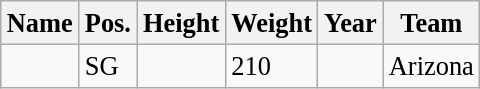<table class="wikitable sortable" style="font-size:110%;" border="1">
<tr>
<th>Name</th>
<th>Pos.</th>
<th>Height</th>
<th>Weight</th>
<th>Year</th>
<th>Team</th>
</tr>
<tr>
<td></td>
<td>SG</td>
<td></td>
<td>210</td>
<td></td>
<td>Arizona</td>
</tr>
</table>
